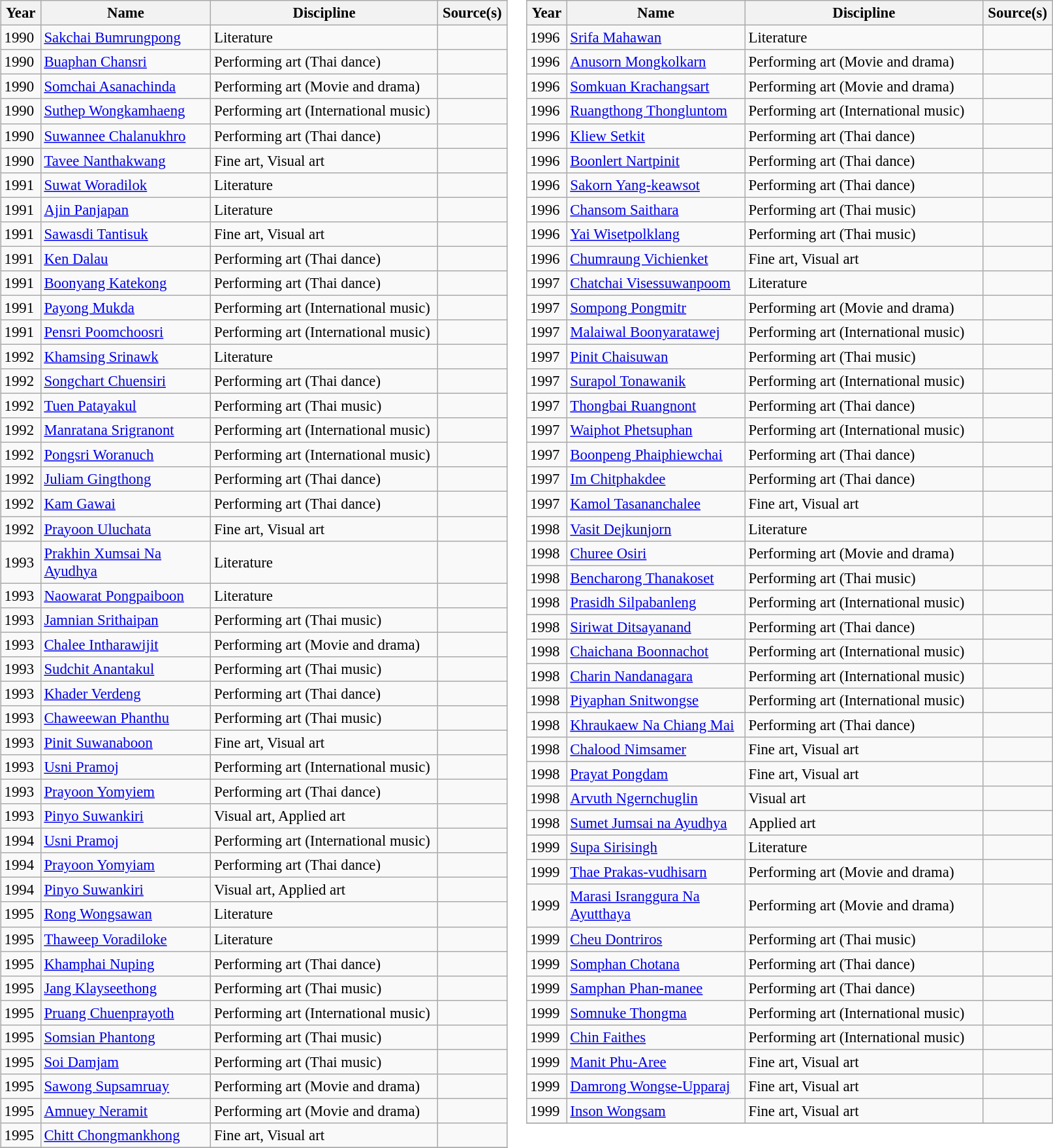<table>
<tr>
<td valign="top"><br><table class="wikitable alternate" style="font-size: 95%">
<tr>
<th width="5%">Year</th>
<th width="30%">Name</th>
<th width="40%">Discipline</th>
<th width="5%">Source(s)</th>
</tr>
<tr>
<td>1990</td>
<td><a href='#'>Sakchai Bumrungpong</a></td>
<td>Literature</td>
<td></td>
</tr>
<tr>
<td>1990</td>
<td><a href='#'>Buaphan Chansri</a></td>
<td>Performing art (Thai dance)</td>
<td></td>
</tr>
<tr>
<td>1990</td>
<td><a href='#'>Somchai Asanachinda</a></td>
<td>Performing art (Movie and drama)</td>
<td></td>
</tr>
<tr>
<td>1990</td>
<td><a href='#'>Suthep Wongkamhaeng</a></td>
<td>Performing art (International music)</td>
<td></td>
</tr>
<tr>
<td>1990</td>
<td><a href='#'>Suwannee Chalanukhro</a></td>
<td>Performing art (Thai dance)</td>
<td></td>
</tr>
<tr>
<td>1990</td>
<td><a href='#'>Tavee Nanthakwang</a></td>
<td>Fine art, Visual art</td>
<td></td>
</tr>
<tr>
<td>1991</td>
<td><a href='#'>Suwat Woradilok</a></td>
<td>Literature</td>
<td></td>
</tr>
<tr>
<td>1991</td>
<td><a href='#'>Ajin Panjapan</a></td>
<td>Literature</td>
<td></td>
</tr>
<tr>
<td>1991</td>
<td><a href='#'>Sawasdi Tantisuk</a></td>
<td>Fine art, Visual art</td>
<td></td>
</tr>
<tr>
<td>1991</td>
<td><a href='#'>Ken Dalau</a></td>
<td>Performing art (Thai dance)</td>
<td></td>
</tr>
<tr>
<td>1991</td>
<td><a href='#'>Boonyang Katekong</a></td>
<td>Performing art (Thai dance)</td>
<td></td>
</tr>
<tr>
<td>1991</td>
<td><a href='#'>Payong Mukda</a></td>
<td>Performing art (International music)</td>
<td></td>
</tr>
<tr>
<td>1991</td>
<td><a href='#'>Pensri Poomchoosri</a></td>
<td>Performing art (International music)</td>
<td></td>
</tr>
<tr>
<td>1992</td>
<td><a href='#'>Khamsing Srinawk</a></td>
<td>Literature</td>
<td></td>
</tr>
<tr>
<td>1992</td>
<td><a href='#'>Songchart Chuensiri</a></td>
<td>Performing art (Thai dance)</td>
<td></td>
</tr>
<tr>
<td>1992</td>
<td><a href='#'>Tuen Patayakul</a></td>
<td>Performing art (Thai music)</td>
<td></td>
</tr>
<tr>
<td>1992</td>
<td><a href='#'>Manratana Srigranont</a></td>
<td>Performing art (International music)</td>
<td></td>
</tr>
<tr>
<td>1992</td>
<td><a href='#'>Pongsri Woranuch</a></td>
<td>Performing art (International music)</td>
<td></td>
</tr>
<tr>
<td>1992</td>
<td><a href='#'>Juliam Gingthong</a></td>
<td>Performing art (Thai dance)</td>
<td></td>
</tr>
<tr>
<td>1992</td>
<td><a href='#'>Kam Gawai</a></td>
<td>Performing art (Thai dance)</td>
<td></td>
</tr>
<tr>
<td>1992</td>
<td><a href='#'>Prayoon Uluchata</a></td>
<td>Fine art, Visual art</td>
<td></td>
</tr>
<tr>
<td>1993</td>
<td><a href='#'>Prakhin Xumsai Na Ayudhya</a></td>
<td>Literature</td>
<td></td>
</tr>
<tr>
<td>1993</td>
<td><a href='#'>Naowarat Pongpaiboon</a></td>
<td>Literature</td>
<td></td>
</tr>
<tr>
<td>1993</td>
<td><a href='#'>Jamnian Srithaipan</a></td>
<td>Performing art (Thai music)</td>
<td></td>
</tr>
<tr>
<td>1993</td>
<td><a href='#'>Chalee Intharawijit</a></td>
<td>Performing art (Movie and drama)</td>
<td></td>
</tr>
<tr>
<td>1993</td>
<td><a href='#'>Sudchit Anantakul</a></td>
<td>Performing art (Thai music)</td>
<td></td>
</tr>
<tr>
<td>1993</td>
<td><a href='#'>Khader Verdeng</a></td>
<td>Performing art (Thai dance)</td>
<td></td>
</tr>
<tr>
<td>1993</td>
<td><a href='#'>Chaweewan Phanthu</a></td>
<td>Performing art (Thai music)</td>
<td></td>
</tr>
<tr>
<td>1993</td>
<td><a href='#'>Pinit Suwanaboon</a></td>
<td>Fine art, Visual art</td>
<td></td>
</tr>
<tr>
<td>1993</td>
<td><a href='#'>Usni Pramoj</a></td>
<td>Performing art (International music)</td>
<td></td>
</tr>
<tr>
<td>1993</td>
<td><a href='#'>Prayoon Yomyiem</a></td>
<td>Performing art (Thai dance)</td>
<td></td>
</tr>
<tr>
<td>1993</td>
<td><a href='#'>Pinyo Suwankiri</a></td>
<td>Visual art, Applied art</td>
<td></td>
</tr>
<tr>
<td>1994</td>
<td><a href='#'>Usni Pramoj</a></td>
<td>Performing art (International music)</td>
<td></td>
</tr>
<tr>
<td>1994</td>
<td><a href='#'>Prayoon Yomyiam</a></td>
<td>Performing art (Thai dance)</td>
<td></td>
</tr>
<tr>
<td>1994</td>
<td><a href='#'>Pinyo Suwankiri</a></td>
<td>Visual art, Applied art</td>
<td></td>
</tr>
<tr>
<td>1995</td>
<td><a href='#'>Rong Wongsawan</a></td>
<td>Literature</td>
<td></td>
</tr>
<tr>
<td>1995</td>
<td><a href='#'>Thaweep Voradiloke</a></td>
<td>Literature</td>
<td></td>
</tr>
<tr>
<td>1995</td>
<td><a href='#'>Khamphai Nuping</a></td>
<td>Performing art (Thai dance)</td>
<td></td>
</tr>
<tr>
<td>1995</td>
<td><a href='#'>Jang Klayseethong</a></td>
<td>Performing art (Thai music)</td>
<td></td>
</tr>
<tr>
<td>1995</td>
<td><a href='#'>Pruang Chuenprayoth</a></td>
<td>Performing art (International music)</td>
<td></td>
</tr>
<tr>
<td>1995</td>
<td><a href='#'>Somsian Phantong</a></td>
<td>Performing art (Thai music)</td>
<td></td>
</tr>
<tr>
<td>1995</td>
<td><a href='#'>Soi Damjam</a></td>
<td>Performing art (Thai music)</td>
<td></td>
</tr>
<tr>
<td>1995</td>
<td><a href='#'>Sawong Supsamruay</a></td>
<td>Performing art (Movie and drama)</td>
<td></td>
</tr>
<tr>
<td>1995</td>
<td><a href='#'>Amnuey Neramit</a></td>
<td>Performing art (Movie and drama)</td>
<td></td>
</tr>
<tr>
<td>1995</td>
<td><a href='#'>Chitt Chongmankhong</a></td>
<td>Fine art, Visual art</td>
<td></td>
</tr>
<tr>
</tr>
</table>
</td>
<td valign="top"><br><table class="wikitable alternate" style="font-size: 95%">
<tr>
<th width="5%">Year</th>
<th width="30%">Name</th>
<th width="40%">Discipline</th>
<th width="5%">Source(s)</th>
</tr>
<tr>
<td>1996</td>
<td><a href='#'>Srifa Mahawan</a></td>
<td>Literature</td>
<td></td>
</tr>
<tr>
<td>1996</td>
<td><a href='#'>Anusorn Mongkolkarn</a></td>
<td>Performing art (Movie and drama)</td>
<td></td>
</tr>
<tr>
<td>1996</td>
<td><a href='#'>Somkuan Krachangsart</a></td>
<td>Performing art (Movie and drama)</td>
<td></td>
</tr>
<tr>
<td>1996</td>
<td><a href='#'>Ruangthong Thongluntom</a></td>
<td>Performing art (International music)</td>
<td></td>
</tr>
<tr>
<td>1996</td>
<td><a href='#'>Kliew Setkit</a></td>
<td>Performing art (Thai dance)</td>
<td></td>
</tr>
<tr>
<td>1996</td>
<td><a href='#'>Boonlert Nartpinit</a></td>
<td>Performing art (Thai dance)</td>
<td></td>
</tr>
<tr>
<td>1996</td>
<td><a href='#'>Sakorn Yang-keawsot</a></td>
<td>Performing art (Thai dance)</td>
<td></td>
</tr>
<tr>
<td>1996</td>
<td><a href='#'>Chansom Saithara</a></td>
<td>Performing art (Thai music)</td>
<td></td>
</tr>
<tr>
<td>1996</td>
<td><a href='#'>Yai Wisetpolklang</a></td>
<td>Performing art (Thai music)</td>
<td></td>
</tr>
<tr>
<td>1996</td>
<td><a href='#'>Chumraung Vichienket</a></td>
<td>Fine art, Visual art</td>
<td></td>
</tr>
<tr>
<td>1997</td>
<td><a href='#'>Chatchai Visessuwanpoom</a></td>
<td>Literature</td>
<td></td>
</tr>
<tr>
<td>1997</td>
<td><a href='#'>Sompong Pongmitr</a></td>
<td>Performing art (Movie and drama)</td>
<td></td>
</tr>
<tr>
<td>1997</td>
<td><a href='#'>Malaiwal Boonyaratawej</a></td>
<td>Performing art (International music)</td>
<td></td>
</tr>
<tr>
<td>1997</td>
<td><a href='#'>Pinit Chaisuwan</a></td>
<td>Performing art (Thai music)</td>
<td></td>
</tr>
<tr>
<td>1997</td>
<td><a href='#'>Surapol Tonawanik</a></td>
<td>Performing art (International music)</td>
<td></td>
</tr>
<tr>
<td>1997</td>
<td><a href='#'>Thongbai Ruangnont</a></td>
<td>Performing art (Thai dance)</td>
<td></td>
</tr>
<tr>
<td>1997</td>
<td><a href='#'>Waiphot Phetsuphan</a></td>
<td>Performing art (International music)</td>
<td></td>
</tr>
<tr>
<td>1997</td>
<td><a href='#'>Boonpeng Phaiphiewchai</a></td>
<td>Performing art (Thai dance)</td>
<td></td>
</tr>
<tr>
<td>1997</td>
<td><a href='#'>Im Chitphakdee</a></td>
<td>Performing art (Thai dance)</td>
<td></td>
</tr>
<tr>
<td>1997</td>
<td><a href='#'>Kamol Tasananchalee</a></td>
<td>Fine art, Visual art</td>
<td></td>
</tr>
<tr>
<td>1998</td>
<td><a href='#'>Vasit Dejkunjorn</a></td>
<td>Literature</td>
<td></td>
</tr>
<tr>
<td>1998</td>
<td><a href='#'>Churee Osiri</a></td>
<td>Performing art (Movie and drama)</td>
<td></td>
</tr>
<tr>
<td>1998</td>
<td><a href='#'>Bencharong Thanakoset</a></td>
<td>Performing art (Thai music)</td>
<td></td>
</tr>
<tr>
<td>1998</td>
<td><a href='#'>Prasidh Silpabanleng</a></td>
<td>Performing art (International music)</td>
<td></td>
</tr>
<tr>
<td>1998</td>
<td><a href='#'>Siriwat Ditsayanand</a></td>
<td>Performing art (Thai dance)</td>
<td></td>
</tr>
<tr>
<td>1998</td>
<td><a href='#'>Chaichana Boonnachot</a></td>
<td>Performing art (International music)</td>
<td></td>
</tr>
<tr>
<td>1998</td>
<td><a href='#'>Charin Nandanagara</a></td>
<td>Performing art (International music)</td>
<td></td>
</tr>
<tr>
<td>1998</td>
<td><a href='#'>Piyaphan Snitwongse</a></td>
<td>Performing art (International music)</td>
<td></td>
</tr>
<tr>
<td>1998</td>
<td><a href='#'>Khraukaew Na Chiang Mai</a></td>
<td>Performing art (Thai dance)</td>
<td></td>
</tr>
<tr>
<td>1998</td>
<td><a href='#'>Chalood Nimsamer</a></td>
<td>Fine art, Visual art</td>
<td></td>
</tr>
<tr>
<td>1998</td>
<td><a href='#'>Prayat Pongdam</a></td>
<td>Fine art, Visual art</td>
<td></td>
</tr>
<tr>
<td>1998</td>
<td><a href='#'>Arvuth Ngernchuglin</a></td>
<td>Visual art</td>
<td></td>
</tr>
<tr>
<td>1998</td>
<td><a href='#'>Sumet Jumsai na Ayudhya</a></td>
<td>Applied art</td>
<td></td>
</tr>
<tr>
<td>1999</td>
<td><a href='#'>Supa Sirisingh</a></td>
<td>Literature</td>
<td></td>
</tr>
<tr>
<td>1999</td>
<td><a href='#'>Thae Prakas-vudhisarn</a></td>
<td>Performing art (Movie and drama)</td>
<td></td>
</tr>
<tr>
<td>1999</td>
<td><a href='#'>Marasi Isranggura Na Ayutthaya</a></td>
<td>Performing art (Movie and drama)</td>
<td></td>
</tr>
<tr>
<td>1999</td>
<td><a href='#'>Cheu Dontriros</a></td>
<td>Performing art (Thai music)</td>
<td></td>
</tr>
<tr>
<td>1999</td>
<td><a href='#'>Somphan Chotana</a></td>
<td>Performing art (Thai dance)</td>
<td></td>
</tr>
<tr>
<td>1999</td>
<td><a href='#'>Samphan Phan-manee</a></td>
<td>Performing art (Thai dance)</td>
<td></td>
</tr>
<tr>
<td>1999</td>
<td><a href='#'>Somnuke Thongma</a></td>
<td>Performing art (International music)</td>
<td></td>
</tr>
<tr>
<td>1999</td>
<td><a href='#'>Chin Faithes</a></td>
<td>Performing art (International music)</td>
<td></td>
</tr>
<tr>
<td>1999</td>
<td><a href='#'>Manit Phu-Aree</a></td>
<td>Fine art, Visual art</td>
<td></td>
</tr>
<tr>
<td>1999</td>
<td><a href='#'>Damrong Wongse-Upparaj</a></td>
<td>Fine art, Visual art</td>
<td></td>
</tr>
<tr>
<td>1999</td>
<td><a href='#'>Inson Wongsam</a></td>
<td>Fine art, Visual art</td>
<td></td>
</tr>
<tr>
</tr>
</table>
</td>
</tr>
</table>
